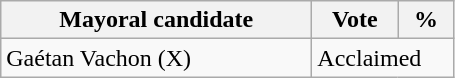<table class="wikitable">
<tr>
<th bgcolor="#DDDDFF" width="200px">Mayoral candidate</th>
<th bgcolor="#DDDDFF" width="50px">Vote</th>
<th bgcolor="#DDDDFF"  width="30px">%</th>
</tr>
<tr>
<td>Gaétan Vachon (X)</td>
<td colspan="2">Acclaimed</td>
</tr>
</table>
